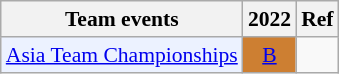<table class="wikitable" style="font-size: 90%; text-align:center">
<tr>
<th>Team events</th>
<th>2022</th>
<th>Ref</th>
</tr>
<tr>
<td bgcolor="#ECF2FF"; align="left"><a href='#'>Asia Team Championships</a></td>
<td bgcolor=CD7F32><a href='#'>B</a></td>
<td></td>
</tr>
</table>
